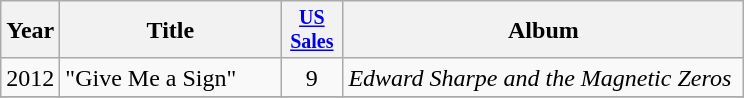<table class="wikitable">
<tr>
<th rowspan="1" style="width:30px;">Year</th>
<th rowspan="1" style="width:140px;">Title</th>
<th style="width:35px; font-size:smaller;"><a href='#'>US<br>Sales</a><br></th>
<th rowspan="1" style="width:260px;">Album</th>
</tr>
<tr>
<td style="text-align:center;">2012</td>
<td>"Give Me a Sign"</td>
<td style="text-align:center">9</td>
<td><em>Edward Sharpe and the Magnetic Zeros</em></td>
</tr>
<tr>
</tr>
</table>
